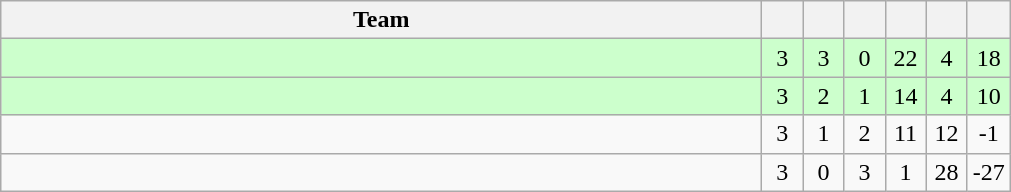<table class=wikitable style="text-align:center">
<tr>
<th width=500>Team</th>
<th width=20></th>
<th width=20></th>
<th width=20></th>
<th width=20></th>
<th width=20></th>
<th width=20></th>
</tr>
<tr bgcolor=ccffcc>
<td style="text-align:left"></td>
<td>3</td>
<td>3</td>
<td>0</td>
<td>22</td>
<td>4</td>
<td>18</td>
</tr>
<tr bgcolor=ccffcc>
<td style="text-align:left"></td>
<td>3</td>
<td>2</td>
<td>1</td>
<td>14</td>
<td>4</td>
<td>10</td>
</tr>
<tr>
<td style="text-align:left"></td>
<td>3</td>
<td>1</td>
<td>2</td>
<td>11</td>
<td>12</td>
<td>-1</td>
</tr>
<tr>
<td style="text-align:left"></td>
<td>3</td>
<td>0</td>
<td>3</td>
<td>1</td>
<td>28</td>
<td>-27</td>
</tr>
</table>
